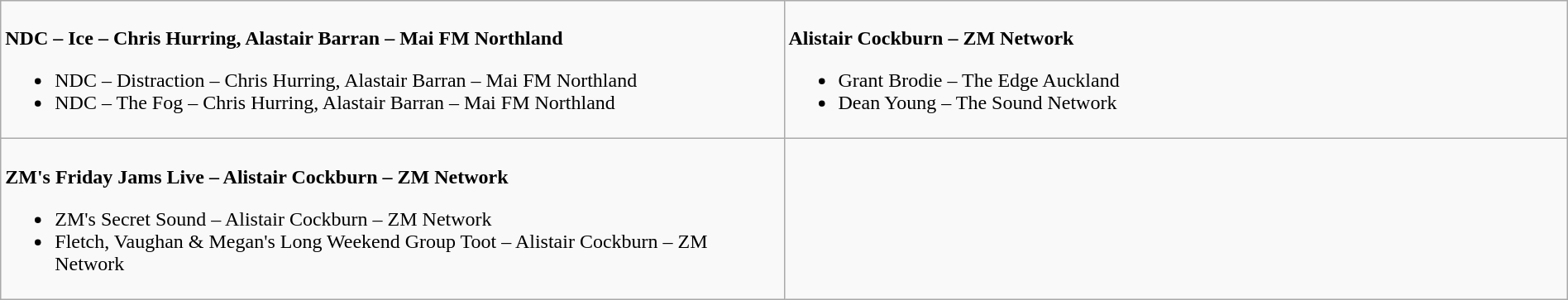<table class=wikitable width="100%">
<tr>
<td valign="top" width="50%"><br>
<strong>NDC – Ice – Chris Hurring, Alastair Barran – Mai FM Northland</strong><ul><li>NDC – Distraction – Chris Hurring, Alastair Barran – Mai FM Northland</li><li>NDC – The Fog – Chris Hurring, Alastair Barran – Mai FM Northland</li></ul></td>
<td valign="top"  width="50%"><br>
<strong>Alistair Cockburn – ZM Network</strong><ul><li>Grant Brodie – The Edge Auckland</li><li>Dean Young – The Sound Network</li></ul></td>
</tr>
<tr>
<td valign="top" width="50%"><br>
<strong>ZM's Friday Jams Live – Alistair Cockburn – ZM Network</strong><ul><li>ZM's Secret Sound – Alistair Cockburn – ZM Network</li><li>Fletch, Vaughan & Megan's Long Weekend Group Toot – Alistair Cockburn – ZM Network</li></ul></td>
<td valign="top"  width="50%"></td>
</tr>
</table>
